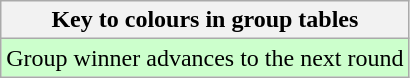<table class="wikitable">
<tr>
<th>Key to colours in group tables</th>
</tr>
<tr bgcolor=#ccffcc>
<td>Group winner advances to the next round</td>
</tr>
</table>
